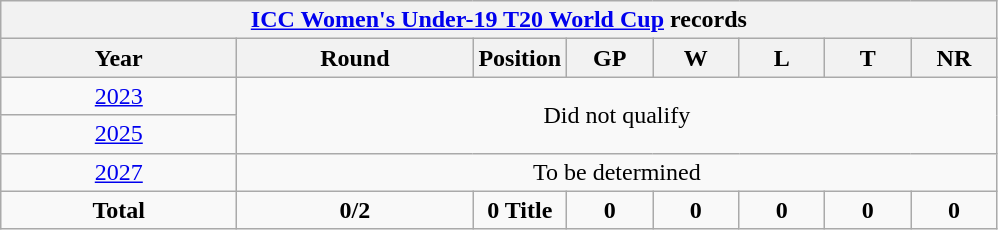<table class="wikitable" style="text-align: center; width=900px;">
<tr>
<th colspan=9><a href='#'>ICC Women's Under-19 T20 World Cup</a> records</th>
</tr>
<tr>
<th width=150>Year</th>
<th width=150>Round</th>
<th width=50>Position</th>
<th width=50>GP</th>
<th width=50>W</th>
<th width=50>L</th>
<th width=50>T</th>
<th width=50>NR</th>
</tr>
<tr>
<td> <a href='#'>2023</a></td>
<td colspan=8 rowspan=2>Did not qualify</td>
</tr>
<tr>
<td> <a href='#'>2025</a></td>
</tr>
<tr>
<td> <a href='#'>2027</a></td>
<td colspan="8">To be determined</td>
</tr>
<tr>
<td><strong>Total</strong></td>
<td><strong>0/2</strong></td>
<td><strong>0 Title</strong></td>
<td><strong>0</strong></td>
<td><strong>0</strong></td>
<td><strong>0</strong></td>
<td><strong>0</strong></td>
<td><strong>0</strong></td>
</tr>
</table>
